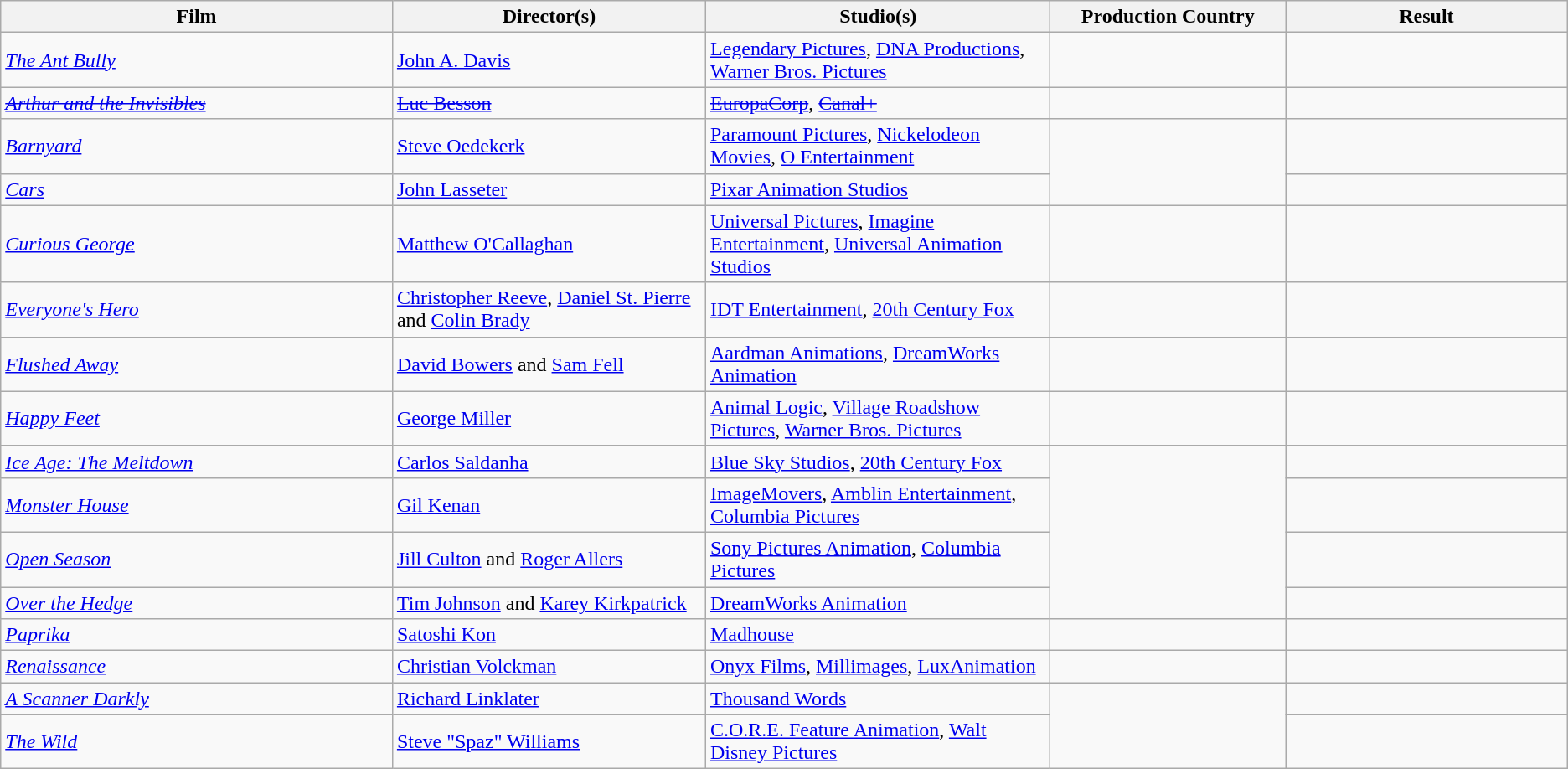<table class="wikitable">
<tr>
<th scope="col" style="width:25%;">Film</th>
<th scope="col" style="width:20%;">Director(s)</th>
<th scope="col" style="width:22%;">Studio(s)</th>
<th scope="col" style="width:15%;">Production Country</th>
<th scope="col">Result</th>
</tr>
<tr>
<td><em><a href='#'>The Ant Bully</a></em></td>
<td><a href='#'>John A. Davis</a></td>
<td><a href='#'>Legendary Pictures</a>, <a href='#'>DNA Productions</a>, <a href='#'>Warner Bros. Pictures</a></td>
<td></td>
<td></td>
</tr>
<tr>
<td><em><a href='#'><s>Arthur and the Invisibles</s></a></em></td>
<td><a href='#'><s>Luc Besson</s></a></td>
<td><a href='#'><s>EuropaCorp</s></a>, <a href='#'><s>Canal+</s></a></td>
<td></td>
<td></td>
</tr>
<tr>
<td><em><a href='#'>Barnyard</a></em></td>
<td><a href='#'>Steve Oedekerk</a></td>
<td><a href='#'>Paramount Pictures</a>, <a href='#'>Nickelodeon Movies</a>, <a href='#'>O Entertainment</a></td>
<td rowspan="2"></td>
<td></td>
</tr>
<tr>
<td><em><a href='#'>Cars</a></em></td>
<td><a href='#'>John Lasseter</a></td>
<td><a href='#'>Pixar Animation Studios</a></td>
<td></td>
</tr>
<tr>
<td><em><a href='#'>Curious George</a></em></td>
<td><a href='#'>Matthew O'Callaghan</a></td>
<td><a href='#'>Universal Pictures</a>, <a href='#'>Imagine Entertainment</a>, <a href='#'>Universal Animation Studios</a></td>
<td><br></td>
<td></td>
</tr>
<tr>
<td><em><a href='#'>Everyone's Hero</a></em></td>
<td><a href='#'>Christopher Reeve</a>, <a href='#'>Daniel St. Pierre</a> and <a href='#'>Colin Brady</a></td>
<td><a href='#'>IDT Entertainment</a>, <a href='#'>20th Century Fox</a></td>
<td></td>
<td></td>
</tr>
<tr>
<td><em><a href='#'>Flushed Away</a></em></td>
<td><a href='#'>David Bowers</a> and <a href='#'>Sam Fell</a></td>
<td><a href='#'>Aardman Animations</a>, <a href='#'>DreamWorks Animation</a></td>
<td><br></td>
<td></td>
</tr>
<tr>
<td><em><a href='#'>Happy Feet</a></em></td>
<td><a href='#'>George Miller</a></td>
<td><a href='#'>Animal Logic</a>, <a href='#'>Village Roadshow Pictures</a>, <a href='#'>Warner Bros. Pictures</a></td>
<td><br></td>
<td></td>
</tr>
<tr>
<td><em><a href='#'>Ice Age: The Meltdown</a></em></td>
<td><a href='#'>Carlos Saldanha</a></td>
<td><a href='#'>Blue Sky Studios</a>, <a href='#'>20th Century Fox</a></td>
<td rowspan="4"></td>
<td></td>
</tr>
<tr>
<td><em><a href='#'>Monster House</a></em></td>
<td><a href='#'>Gil Kenan</a></td>
<td><a href='#'>ImageMovers</a>, <a href='#'>Amblin Entertainment</a>, <a href='#'>Columbia Pictures</a></td>
<td></td>
</tr>
<tr>
<td><em><a href='#'>Open Season</a></em></td>
<td><a href='#'>Jill Culton</a> and <a href='#'>Roger Allers</a></td>
<td><a href='#'>Sony Pictures Animation</a>, <a href='#'>Columbia Pictures</a></td>
<td></td>
</tr>
<tr>
<td><em><a href='#'>Over the Hedge</a></em></td>
<td><a href='#'>Tim Johnson</a> and <a href='#'>Karey Kirkpatrick</a></td>
<td><a href='#'>DreamWorks Animation</a></td>
<td></td>
</tr>
<tr>
<td><em><a href='#'>Paprika</a></em></td>
<td><a href='#'>Satoshi Kon</a></td>
<td><a href='#'>Madhouse</a></td>
<td></td>
<td></td>
</tr>
<tr>
<td><em><a href='#'>Renaissance</a></em></td>
<td><a href='#'>Christian Volckman</a></td>
<td><a href='#'>Onyx Films</a>, <a href='#'>Millimages</a>, <a href='#'>LuxAnimation</a></td>
<td></td>
<td></td>
</tr>
<tr>
<td><em><a href='#'>A Scanner Darkly</a></em></td>
<td><a href='#'>Richard Linklater</a></td>
<td><a href='#'>Thousand Words</a></td>
<td rowspan="2"></td>
<td></td>
</tr>
<tr>
<td><em><a href='#'>The Wild</a></em></td>
<td><a href='#'>Steve "Spaz" Williams</a></td>
<td><a href='#'>C.O.R.E. Feature Animation</a>, <a href='#'>Walt Disney Pictures</a></td>
<td></td>
</tr>
</table>
